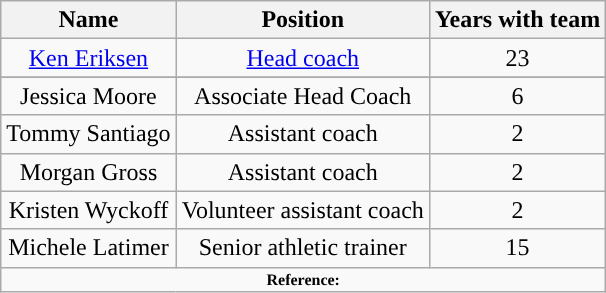<table class="wikitable sortable" style="text-align:center;">
<tr>
<th style="text-align:center;">Name</th>
<th style="text-align:center;">Position</th>
<th style="text-align:center;">Years with team</th>
</tr>
<tr>
<td><a href='#'>Ken Eriksen</a></td>
<td><a href='#'>Head coach</a></td>
<td align="center">23</td>
</tr>
<tr>
</tr>
<tr>
<td>Jessica Moore</td>
<td>Associate Head Coach</td>
<td>6</td>
</tr>
<tr>
<td>Tommy Santiago</td>
<td>Assistant coach</td>
<td>2</td>
</tr>
<tr>
<td>Morgan Gross</td>
<td>Assistant coach</td>
<td>2</td>
</tr>
<tr>
<td>Kristen Wyckoff</td>
<td>Volunteer assistant coach</td>
<td align="center">2</td>
</tr>
<tr>
<td>Michele Latimer</td>
<td>Senior athletic trainer</td>
<td align="center">15</td>
</tr>
<tr>
<td colspan="4" style="font-size:8pt; text-align:center;"><strong>Reference:</strong></td>
</tr>
</table>
